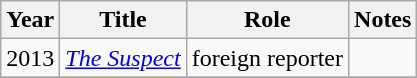<table class="wikitable sortable">
<tr>
<th>Year</th>
<th>Title</th>
<th>Role</th>
<th>Notes</th>
</tr>
<tr>
<td>2013</td>
<td><em><a href='#'>The Suspect</a></em></td>
<td>foreign reporter</td>
<td></td>
</tr>
<tr>
</tr>
</table>
